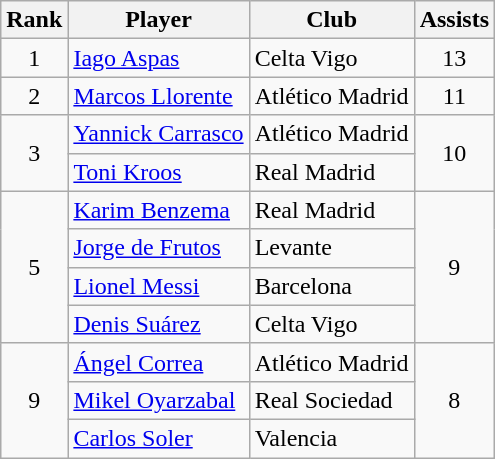<table class="wikitable" style="text-align:center">
<tr>
<th>Rank</th>
<th>Player</th>
<th>Club</th>
<th>Assists</th>
</tr>
<tr>
<td>1</td>
<td align="left"> <a href='#'>Iago Aspas</a></td>
<td align="left">Celta Vigo</td>
<td>13</td>
</tr>
<tr>
<td>2</td>
<td align="left"> <a href='#'>Marcos Llorente</a></td>
<td align="left">Atlético Madrid</td>
<td>11</td>
</tr>
<tr>
<td rowspan="2">3</td>
<td align="left"> <a href='#'>Yannick Carrasco</a></td>
<td align="left">Atlético Madrid</td>
<td rowspan="2">10</td>
</tr>
<tr>
<td align="left"> <a href='#'>Toni Kroos</a></td>
<td align="left">Real Madrid</td>
</tr>
<tr>
<td rowspan="4">5</td>
<td align="left"> <a href='#'>Karim Benzema</a></td>
<td align="left">Real Madrid</td>
<td rowspan="4">9</td>
</tr>
<tr>
<td align="left"> <a href='#'>Jorge de Frutos</a></td>
<td align="left">Levante</td>
</tr>
<tr>
<td align="left"> <a href='#'>Lionel Messi</a></td>
<td align="left">Barcelona</td>
</tr>
<tr>
<td align="left"> <a href='#'>Denis Suárez</a></td>
<td align="left">Celta Vigo</td>
</tr>
<tr>
<td rowspan="3">9</td>
<td align="left"> <a href='#'>Ángel Correa</a></td>
<td align="left">Atlético Madrid</td>
<td rowspan="3">8</td>
</tr>
<tr>
<td align="left"> <a href='#'>Mikel Oyarzabal</a></td>
<td align="left">Real Sociedad</td>
</tr>
<tr>
<td align="left"> <a href='#'>Carlos Soler</a></td>
<td align="left">Valencia</td>
</tr>
</table>
